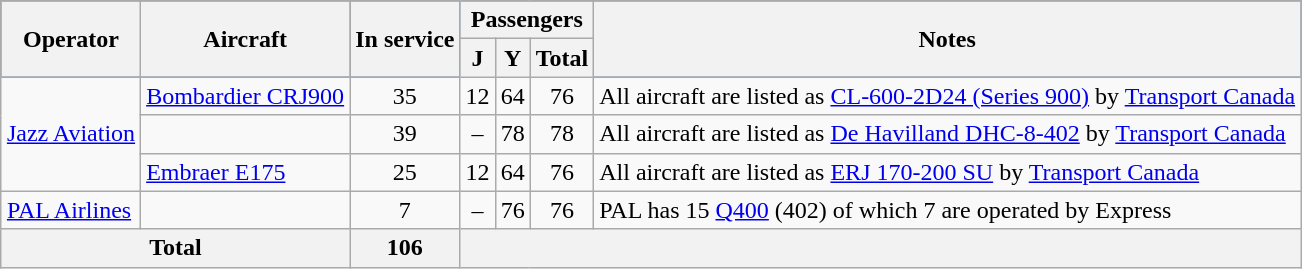<table class="wikitable sortable" style="border-collapse:collapse;margin:auto;">
<tr style="background:#036">
<th rowspan="2">Operator</th>
<th rowspan="2">Aircraft</th>
<th rowspan="2">In service</th>
<th colspan="3">Passengers</th>
<th rowspan="2">Notes</th>
</tr>
<tr>
<th><abbr>J</abbr></th>
<th><abbr>Y</abbr></th>
<th>Total</th>
</tr>
<tr>
<td rowspan="3"><a href='#'>Jazz Aviation</a></td>
<td align=left><a href='#'>Bombardier CRJ900</a></td>
<td align="center">35</td>
<td align="center">12</td>
<td align="center">64</td>
<td align="center">76</td>
<td>All aircraft are listed as <a href='#'>CL-600-2D24 (Series 900)</a> by <a href='#'>Transport Canada</a></td>
</tr>
<tr>
<td></td>
<td align="center">39</td>
<td align="center">–</td>
<td align="center">78</td>
<td align="center">78</td>
<td>All aircraft are listed as <a href='#'>De Havilland DHC-8-402</a> by <a href='#'>Transport Canada</a></td>
</tr>
<tr>
<td><a href='#'>Embraer E175</a></td>
<td align="center">25</td>
<td align="center">12</td>
<td align="center">64</td>
<td align="center">76</td>
<td>All aircraft are listed as <a href='#'>ERJ 170-200 SU</a> by <a href='#'>Transport Canada</a></td>
</tr>
<tr>
<td><a href='#'>PAL Airlines</a></td>
<td></td>
<td align="center">7</td>
<td align="center">–</td>
<td align="center">76</td>
<td align="center">76</td>
<td>PAL has 15 <a href='#'>Q400</a> (402) of which 7 are operated by Express</td>
</tr>
<tr>
<th colspan="2">Total</th>
<th align="center">106</th>
<th colspan="4"></th>
</tr>
</table>
